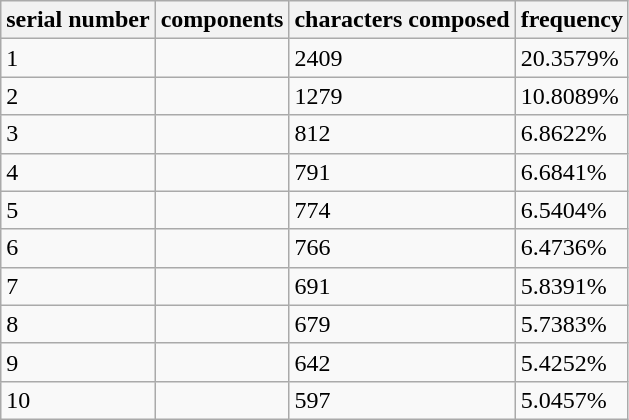<table class="wikitable">
<tr>
<th>serial number</th>
<th>components</th>
<th>characters composed</th>
<th>frequency</th>
</tr>
<tr>
<td>1</td>
<td></td>
<td>2409</td>
<td>20.3579%</td>
</tr>
<tr>
<td>2</td>
<td></td>
<td>1279</td>
<td>10.8089%</td>
</tr>
<tr>
<td>3</td>
<td></td>
<td>812</td>
<td>6.8622%</td>
</tr>
<tr>
<td>4</td>
<td></td>
<td>791</td>
<td>6.6841%</td>
</tr>
<tr>
<td>5</td>
<td></td>
<td>774</td>
<td>6.5404%</td>
</tr>
<tr>
<td>6</td>
<td></td>
<td>766</td>
<td>6.4736%</td>
</tr>
<tr>
<td>7</td>
<td></td>
<td>691</td>
<td>5.8391%</td>
</tr>
<tr>
<td>8</td>
<td></td>
<td>679</td>
<td>5.7383%</td>
</tr>
<tr>
<td>9</td>
<td></td>
<td>642</td>
<td>5.4252%</td>
</tr>
<tr>
<td>10</td>
<td></td>
<td>597</td>
<td>5.0457%</td>
</tr>
</table>
